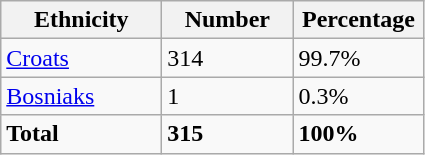<table class="wikitable">
<tr>
<th width="100px">Ethnicity</th>
<th width="80px">Number</th>
<th width="80px">Percentage</th>
</tr>
<tr>
<td><a href='#'>Croats</a></td>
<td>314</td>
<td>99.7%</td>
</tr>
<tr>
<td><a href='#'>Bosniaks</a></td>
<td>1</td>
<td>0.3%</td>
</tr>
<tr>
<td><strong>Total</strong></td>
<td><strong>315</strong></td>
<td><strong>100%</strong></td>
</tr>
</table>
